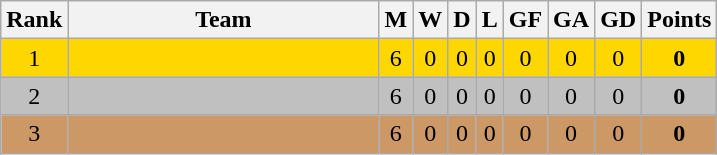<table class="wikitable sortable" style="text-align:center">
<tr>
<th>Rank</th>
<th width=200>Team</th>
<th>M</th>
<th>W</th>
<th>D</th>
<th>L</th>
<th>GF</th>
<th>GA</th>
<th>GD</th>
<th>Points</th>
</tr>
<tr bgcolor=gold>
<td>1</td>
<td align=left></td>
<td>6</td>
<td>0</td>
<td>0</td>
<td>0</td>
<td>0</td>
<td>0</td>
<td>0</td>
<td><strong>0</strong></td>
</tr>
<tr bgcolor=silver>
<td>2</td>
<td align=left></td>
<td>6</td>
<td>0</td>
<td>0</td>
<td>0</td>
<td>0</td>
<td>0</td>
<td>0</td>
<td><strong>0</strong></td>
</tr>
<tr bgcolor=#cc9966>
<td>3</td>
<td align=left></td>
<td>6</td>
<td>0</td>
<td>0</td>
<td>0</td>
<td>0</td>
<td>0</td>
<td>0</td>
<td><strong>0</strong></td>
</tr>
</table>
